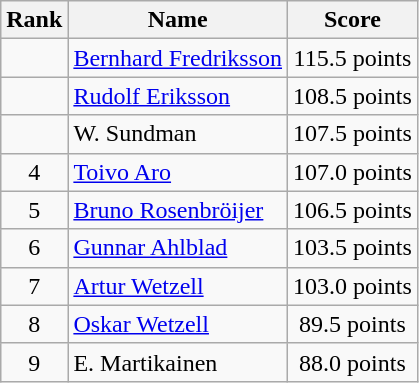<table class="wikitable" style="text-align:center">
<tr>
<th>Rank</th>
<th>Name</th>
<th>Score</th>
</tr>
<tr>
<td></td>
<td align=left><a href='#'>Bernhard Fredriksson</a></td>
<td>115.5 points</td>
</tr>
<tr>
<td></td>
<td align=left><a href='#'>Rudolf Eriksson</a></td>
<td>108.5 points</td>
</tr>
<tr>
<td></td>
<td align=left>W. Sundman</td>
<td>107.5 points</td>
</tr>
<tr>
<td>4</td>
<td align=left><a href='#'>Toivo Aro</a></td>
<td>107.0 points</td>
</tr>
<tr>
<td>5</td>
<td align=left><a href='#'>Bruno Rosenbröijer</a></td>
<td>106.5 points</td>
</tr>
<tr>
<td>6</td>
<td align=left><a href='#'>Gunnar Ahlblad</a></td>
<td>103.5 points</td>
</tr>
<tr>
<td>7</td>
<td align=left><a href='#'>Artur Wetzell</a></td>
<td>103.0 points</td>
</tr>
<tr>
<td>8</td>
<td align=left><a href='#'>Oskar Wetzell</a></td>
<td>89.5 points</td>
</tr>
<tr>
<td>9</td>
<td align=left>E. Martikainen</td>
<td>88.0 points</td>
</tr>
</table>
